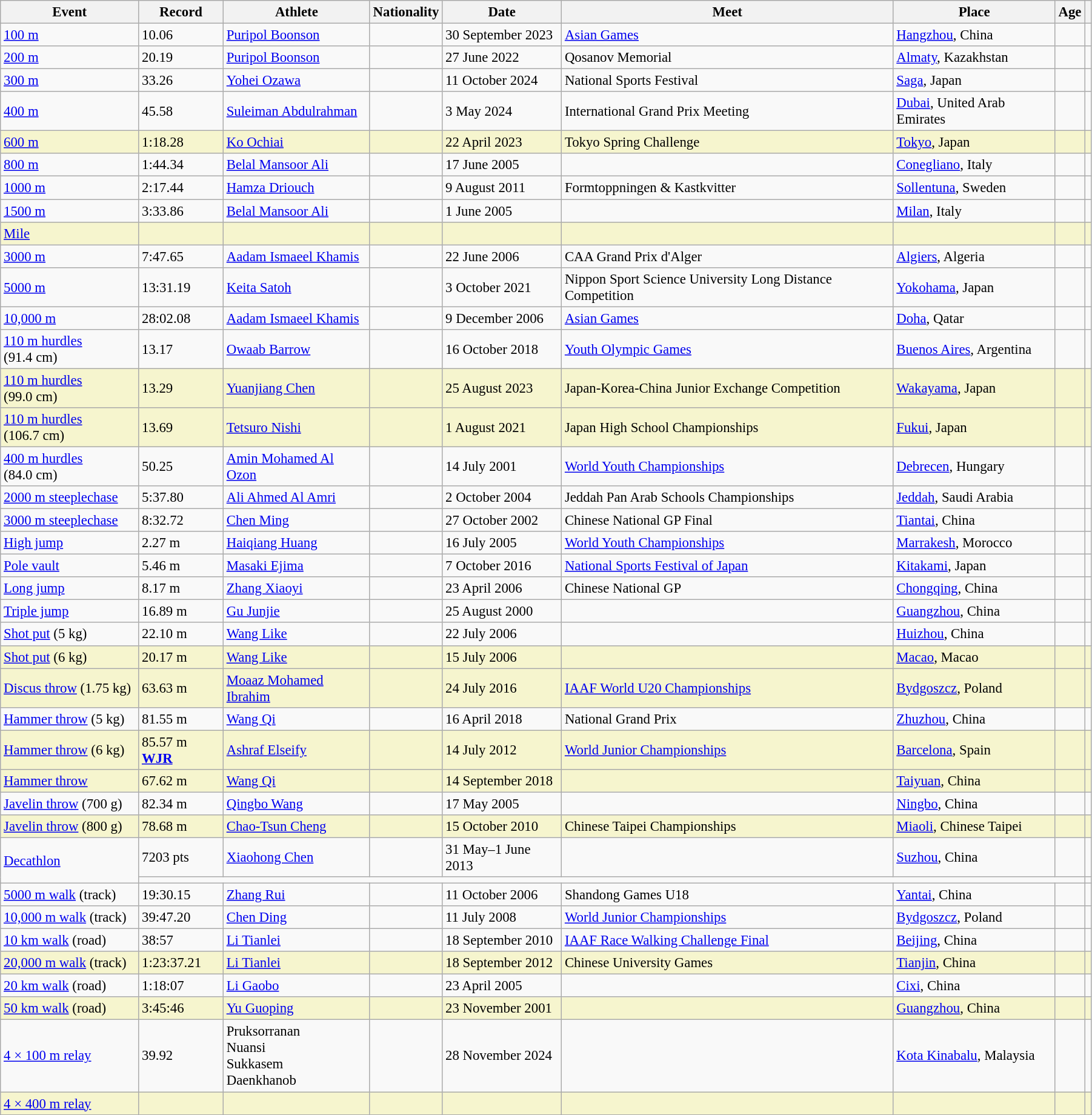<table class=wikitable style="width: 95%; font-size: 95%;">
<tr>
<th>Event</th>
<th>Record</th>
<th>Athlete</th>
<th>Nationality</th>
<th>Date</th>
<th>Meet</th>
<th>Place</th>
<th>Age</th>
<th></th>
</tr>
<tr>
<td><a href='#'>100 m</a></td>
<td>10.06 </td>
<td><a href='#'>Puripol Boonson</a></td>
<td></td>
<td>30 September 2023</td>
<td><a href='#'>Asian Games</a></td>
<td><a href='#'>Hangzhou</a>, China</td>
<td></td>
<td></td>
</tr>
<tr>
<td><a href='#'>200 m</a></td>
<td>20.19 </td>
<td><a href='#'>Puripol Boonson</a></td>
<td></td>
<td>27 June 2022</td>
<td>Qosanov Memorial</td>
<td><a href='#'>Almaty</a>, Kazakhstan</td>
<td></td>
<td></td>
</tr>
<tr>
<td><a href='#'>300 m</a></td>
<td>33.26</td>
<td><a href='#'>Yohei Ozawa</a></td>
<td></td>
<td>11 October 2024</td>
<td>National Sports Festival</td>
<td><a href='#'>Saga</a>, Japan</td>
<td></td>
<td></td>
</tr>
<tr>
<td><a href='#'>400 m</a></td>
<td>45.58</td>
<td><a href='#'>Suleiman Abdulrahman</a></td>
<td></td>
<td>3 May 2024</td>
<td>International Grand Prix Meeting</td>
<td><a href='#'>Dubai</a>, United Arab Emirates</td>
<td></td>
<td></td>
</tr>
<tr style="background:#f6F5CE;">
<td><a href='#'>600 m</a></td>
<td>1:18.28</td>
<td><a href='#'>Ko Ochiai</a></td>
<td></td>
<td>22 April 2023</td>
<td>Tokyo Spring Challenge</td>
<td><a href='#'>Tokyo</a>, Japan</td>
<td></td>
<td></td>
</tr>
<tr>
<td><a href='#'>800 m</a></td>
<td>1:44.34</td>
<td><a href='#'>Belal Mansoor Ali</a></td>
<td></td>
<td>17 June 2005</td>
<td></td>
<td><a href='#'>Conegliano</a>, Italy</td>
<td></td>
<td></td>
</tr>
<tr>
<td><a href='#'>1000 m</a></td>
<td>2:17.44</td>
<td><a href='#'>Hamza Driouch</a></td>
<td></td>
<td>9 August 2011</td>
<td>Formtoppningen & Kastkvitter</td>
<td><a href='#'>Sollentuna</a>, Sweden</td>
<td></td>
<td></td>
</tr>
<tr>
<td><a href='#'>1500 m</a></td>
<td>3:33.86</td>
<td><a href='#'>Belal Mansoor Ali</a></td>
<td></td>
<td>1 June 2005</td>
<td></td>
<td><a href='#'>Milan</a>, Italy</td>
<td></td>
<td></td>
</tr>
<tr style="background:#f6F5CE;">
<td><a href='#'>Mile</a></td>
<td></td>
<td></td>
<td></td>
<td></td>
<td></td>
<td></td>
<td></td>
<td></td>
</tr>
<tr>
<td><a href='#'>3000 m</a></td>
<td>7:47.65</td>
<td><a href='#'>Aadam Ismaeel Khamis</a></td>
<td></td>
<td>22 June 2006</td>
<td>CAA Grand Prix d'Alger</td>
<td><a href='#'>Algiers</a>, Algeria</td>
<td></td>
<td></td>
</tr>
<tr>
<td><a href='#'>5000 m</a></td>
<td>13:31.19</td>
<td><a href='#'>Keita Satoh</a></td>
<td></td>
<td>3 October 2021</td>
<td>Nippon Sport Science University Long Distance Competition</td>
<td><a href='#'>Yokohama</a>, Japan</td>
<td></td>
<td></td>
</tr>
<tr>
<td><a href='#'>10,000 m</a></td>
<td>28:02.08</td>
<td><a href='#'>Aadam Ismaeel Khamis</a></td>
<td></td>
<td>9 December 2006</td>
<td><a href='#'>Asian Games</a></td>
<td><a href='#'>Doha</a>, Qatar</td>
<td></td>
<td></td>
</tr>
<tr>
<td><a href='#'>110 m hurdles</a> (91.4 cm)</td>
<td>13.17 </td>
<td><a href='#'>Owaab Barrow</a></td>
<td></td>
<td>16 October 2018</td>
<td><a href='#'>Youth Olympic Games</a></td>
<td><a href='#'>Buenos Aires</a>, Argentina</td>
<td></td>
<td></td>
</tr>
<tr style="background:#f6F5CE;">
<td><a href='#'>110 m hurdles</a> (99.0 cm)</td>
<td>13.29 </td>
<td><a href='#'>Yuanjiang Chen</a></td>
<td></td>
<td>25 August 2023</td>
<td>Japan-Korea-China Junior Exchange Competition</td>
<td><a href='#'>Wakayama</a>, Japan</td>
<td></td>
<td></td>
</tr>
<tr style="background:#f6F5CE;">
<td><a href='#'>110 m hurdles</a><br>(106.7 cm)</td>
<td>13.69 </td>
<td><a href='#'>Tetsuro Nishi</a></td>
<td></td>
<td>1 August 2021</td>
<td>Japan High School Championships</td>
<td><a href='#'>Fukui</a>, Japan</td>
<td></td>
<td></td>
</tr>
<tr>
<td><a href='#'>400 m hurdles</a><br>(84.0 cm)</td>
<td>50.25</td>
<td><a href='#'>Amin Mohamed Al Ozon</a></td>
<td></td>
<td>14 July 2001</td>
<td><a href='#'>World Youth Championships</a></td>
<td><a href='#'>Debrecen</a>, Hungary</td>
<td></td>
<td></td>
</tr>
<tr>
<td><a href='#'>2000 m steeplechase</a></td>
<td>5:37.80</td>
<td><a href='#'>Ali Ahmed Al Amri</a></td>
<td></td>
<td>2 October 2004</td>
<td>Jeddah Pan Arab Schools Championships</td>
<td><a href='#'>Jeddah</a>, Saudi Arabia</td>
<td></td>
<td></td>
</tr>
<tr>
<td><a href='#'>3000 m steeplechase</a></td>
<td>8:32.72</td>
<td><a href='#'>Chen Ming</a></td>
<td></td>
<td>27 October 2002</td>
<td>Chinese National GP Final</td>
<td><a href='#'>Tiantai</a>, China</td>
<td></td>
<td></td>
</tr>
<tr>
<td><a href='#'>High jump</a></td>
<td>2.27 m</td>
<td><a href='#'>Haiqiang Huang</a></td>
<td></td>
<td>16 July 2005</td>
<td><a href='#'>World Youth Championships</a></td>
<td><a href='#'>Marrakesh</a>, Morocco</td>
<td></td>
<td></td>
</tr>
<tr>
<td><a href='#'>Pole vault</a></td>
<td>5.46 m</td>
<td><a href='#'>Masaki Ejima</a></td>
<td></td>
<td>7 October 2016</td>
<td><a href='#'>National Sports Festival of Japan</a></td>
<td><a href='#'>Kitakami</a>, Japan</td>
<td></td>
<td></td>
</tr>
<tr>
<td><a href='#'>Long jump</a></td>
<td>8.17 m </td>
<td><a href='#'>Zhang Xiaoyi</a></td>
<td></td>
<td>23 April 2006</td>
<td>Chinese National GP</td>
<td><a href='#'>Chongqing</a>, China</td>
<td></td>
<td></td>
</tr>
<tr>
<td><a href='#'>Triple jump</a></td>
<td>16.89 m</td>
<td><a href='#'>Gu Junjie</a></td>
<td></td>
<td>25 August 2000</td>
<td></td>
<td><a href='#'>Guangzhou</a>, China</td>
<td></td>
<td></td>
</tr>
<tr>
<td><a href='#'>Shot put</a> (5 kg)</td>
<td>22.10 m</td>
<td><a href='#'>Wang Like</a></td>
<td></td>
<td>22 July 2006</td>
<td></td>
<td><a href='#'>Huizhou</a>, China</td>
<td></td>
<td></td>
</tr>
<tr style="background:#f6F5CE;">
<td><a href='#'>Shot put</a> (6 kg)</td>
<td>20.17 m</td>
<td><a href='#'>Wang Like</a></td>
<td></td>
<td>15 July 2006</td>
<td></td>
<td><a href='#'>Macao</a>, Macao</td>
<td></td>
<td></td>
</tr>
<tr style="background:#f6F5CE;">
<td><a href='#'>Discus throw</a> (1.75 kg)</td>
<td>63.63 m</td>
<td><a href='#'>Moaaz Mohamed Ibrahim</a></td>
<td></td>
<td>24 July 2016</td>
<td><a href='#'>IAAF World U20 Championships</a></td>
<td><a href='#'>Bydgoszcz</a>, Poland</td>
<td></td>
<td></td>
</tr>
<tr>
<td><a href='#'>Hammer throw</a> (5 kg)</td>
<td>81.55 m</td>
<td><a href='#'>Wang Qi</a></td>
<td></td>
<td>16 April 2018</td>
<td>National Grand Prix</td>
<td><a href='#'>Zhuzhou</a>, China</td>
<td></td>
<td></td>
</tr>
<tr style="background:#f6F5CE;">
<td><a href='#'>Hammer throw</a> (6 kg)</td>
<td>85.57 m <strong><a href='#'>WJR</a></strong></td>
<td><a href='#'>Ashraf Elseify</a></td>
<td></td>
<td>14 July 2012</td>
<td><a href='#'>World Junior Championships</a></td>
<td><a href='#'>Barcelona</a>, Spain</td>
<td></td>
<td></td>
</tr>
<tr style="background:#f6F5CE;">
<td><a href='#'>Hammer throw</a></td>
<td>67.62 m</td>
<td><a href='#'>Wang Qi</a></td>
<td></td>
<td>14 September 2018</td>
<td></td>
<td><a href='#'>Taiyuan</a>, China</td>
<td></td>
<td></td>
</tr>
<tr>
<td><a href='#'>Javelin throw</a> (700 g)</td>
<td>82.34 m</td>
<td><a href='#'>Qingbo Wang</a></td>
<td></td>
<td>17 May 2005</td>
<td></td>
<td><a href='#'>Ningbo</a>, China</td>
<td></td>
<td></td>
</tr>
<tr style="background:#f6F5CE;">
<td><a href='#'>Javelin throw</a> (800 g)</td>
<td>78.68 m</td>
<td><a href='#'>Chao-Tsun Cheng</a></td>
<td></td>
<td>15 October 2010</td>
<td>Chinese Taipei Championships</td>
<td><a href='#'>Miaoli</a>, Chinese Taipei</td>
<td></td>
<td></td>
</tr>
<tr>
<td rowspan=2><a href='#'>Decathlon</a></td>
<td>7203 pts</td>
<td><a href='#'>Xiaohong Chen</a></td>
<td></td>
<td>31 May–1 June 2013</td>
<td></td>
<td><a href='#'>Suzhou</a>, China</td>
<td></td>
<td></td>
</tr>
<tr>
<td colspan=7></td>
<td></td>
</tr>
<tr>
<td><a href='#'>5000 m walk</a> (track)</td>
<td>19:30.15</td>
<td><a href='#'>Zhang Rui</a></td>
<td></td>
<td>11 October 2006</td>
<td>Shandong Games U18</td>
<td><a href='#'>Yantai</a>, China</td>
<td></td>
<td></td>
</tr>
<tr>
<td><a href='#'>10,000 m walk</a> (track)</td>
<td>39:47.20</td>
<td><a href='#'>Chen Ding</a></td>
<td></td>
<td>11 July 2008</td>
<td><a href='#'>World Junior Championships</a></td>
<td><a href='#'>Bydgoszcz</a>, Poland</td>
<td></td>
<td></td>
</tr>
<tr>
<td><a href='#'>10 km walk</a> (road)</td>
<td>38:57</td>
<td><a href='#'>Li Tianlei</a></td>
<td></td>
<td>18 September 2010</td>
<td><a href='#'>IAAF Race Walking Challenge Final</a></td>
<td><a href='#'>Beijing</a>, China</td>
<td></td>
<td></td>
</tr>
<tr style="background:#f6F5CE;">
<td><a href='#'>20,000 m walk</a> (track)</td>
<td>1:23:37.21</td>
<td><a href='#'>Li Tianlei</a></td>
<td></td>
<td>18 September 2012</td>
<td>Chinese University Games</td>
<td><a href='#'>Tianjin</a>, China</td>
<td></td>
<td></td>
</tr>
<tr>
<td><a href='#'>20 km walk</a> (road)</td>
<td>1:18:07</td>
<td><a href='#'>Li Gaobo</a></td>
<td></td>
<td>23 April 2005</td>
<td></td>
<td><a href='#'>Cixi</a>, China</td>
<td></td>
<td></td>
</tr>
<tr style="background:#f6F5CE;">
<td><a href='#'>50 km walk</a> (road)</td>
<td>3:45:46</td>
<td><a href='#'>Yu Guoping</a></td>
<td></td>
<td>23 November 2001</td>
<td></td>
<td><a href='#'>Guangzhou</a>, China</td>
<td></td>
<td></td>
</tr>
<tr>
<td><a href='#'>4 × 100 m relay</a></td>
<td>39.92</td>
<td>Pruksorranan<br>Nuansi<br>Sukkasem<br>Daenkhanob</td>
<td></td>
<td>28 November 2024</td>
<td></td>
<td><a href='#'>Kota Kinabalu</a>, Malaysia</td>
<td></td>
<td></td>
</tr>
<tr style="background:#f6F5CE;">
<td><a href='#'>4 × 400 m relay</a></td>
<td></td>
<td></td>
<td></td>
<td></td>
<td></td>
<td></td>
<td></td>
<td></td>
</tr>
</table>
